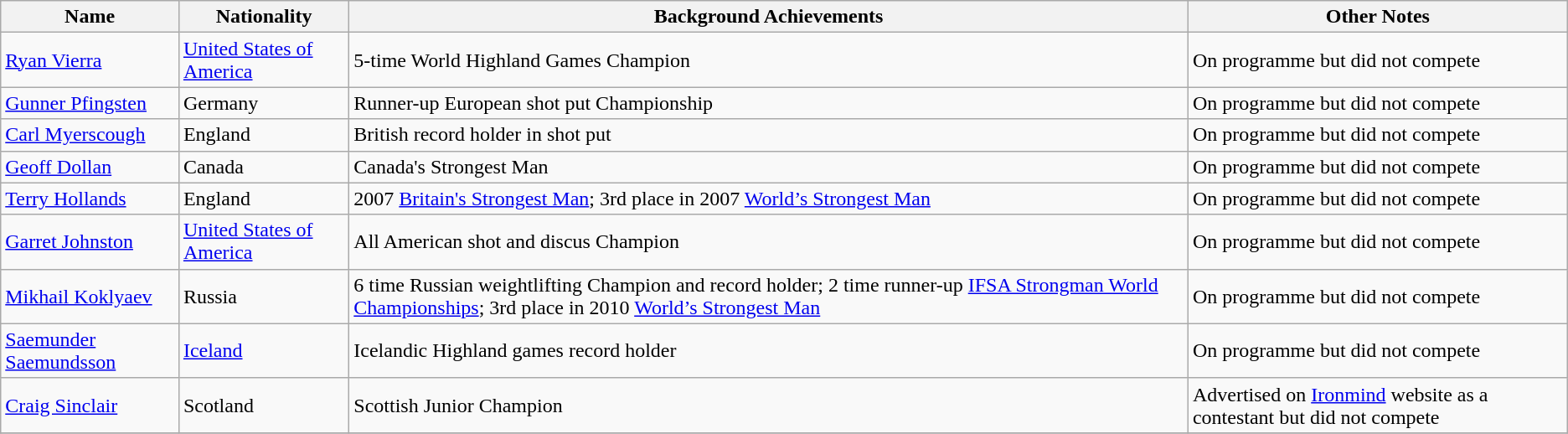<table class="wikitable">
<tr>
<th>Name</th>
<th>Nationality</th>
<th>Background Achievements</th>
<th>Other Notes</th>
</tr>
<tr>
<td><a href='#'>Ryan Vierra</a></td>
<td> <a href='#'>United States of America</a></td>
<td>5-time World Highland Games Champion</td>
<td>On programme but did not compete</td>
</tr>
<tr>
<td><a href='#'>Gunner Pfingsten</a></td>
<td> Germany</td>
<td>Runner-up European shot put Championship</td>
<td>On programme but did not compete</td>
</tr>
<tr>
<td><a href='#'>Carl Myerscough</a></td>
<td> England</td>
<td>British record holder in shot put</td>
<td>On programme but did not compete</td>
</tr>
<tr>
<td><a href='#'>Geoff Dollan</a></td>
<td> Canada</td>
<td>Canada's Strongest Man</td>
<td>On programme but did not compete</td>
</tr>
<tr>
<td><a href='#'>Terry Hollands</a></td>
<td> England</td>
<td>2007 <a href='#'>Britain's Strongest Man</a>; 3rd place in 2007 <a href='#'>World’s Strongest Man</a></td>
<td>On programme but did not compete</td>
</tr>
<tr>
<td><a href='#'>Garret Johnston</a></td>
<td> <a href='#'>United States of America</a></td>
<td>All American shot and discus Champion</td>
<td>On programme but did not compete</td>
</tr>
<tr>
<td><a href='#'>Mikhail Koklyaev</a></td>
<td> Russia</td>
<td>6 time Russian weightlifting Champion and record holder; 2 time runner-up <a href='#'>IFSA Strongman World Championships</a>; 3rd place in 2010 <a href='#'>World’s Strongest Man</a></td>
<td>On programme but did not compete</td>
</tr>
<tr>
<td><a href='#'>Saemunder Saemundsson</a></td>
<td> <a href='#'>Iceland</a></td>
<td>Icelandic Highland games record holder</td>
<td>On programme but did not compete</td>
</tr>
<tr>
<td><a href='#'>Craig Sinclair</a></td>
<td> Scotland</td>
<td>Scottish Junior Champion</td>
<td>Advertised on <a href='#'>Ironmind</a> website as a contestant but did not compete</td>
</tr>
<tr>
</tr>
</table>
